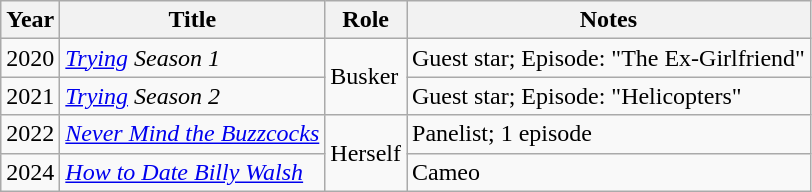<table class="wikitable">
<tr>
<th>Year</th>
<th>Title</th>
<th>Role</th>
<th>Notes</th>
</tr>
<tr>
<td>2020</td>
<td><em><a href='#'>Trying</a> Season 1</em></td>
<td rowspan="2">Busker</td>
<td>Guest star; Episode: "The Ex-Girlfriend"</td>
</tr>
<tr>
<td>2021</td>
<td><em><a href='#'>Trying</a> Season 2</em></td>
<td>Guest star; Episode: "Helicopters"</td>
</tr>
<tr>
<td>2022</td>
<td><em><a href='#'>Never Mind the Buzzcocks</a></em></td>
<td rowspan="2">Herself</td>
<td>Panelist; 1 episode</td>
</tr>
<tr>
<td>2024</td>
<td><em><a href='#'>How to Date Billy Walsh</a></em></td>
<td>Cameo</td>
</tr>
</table>
